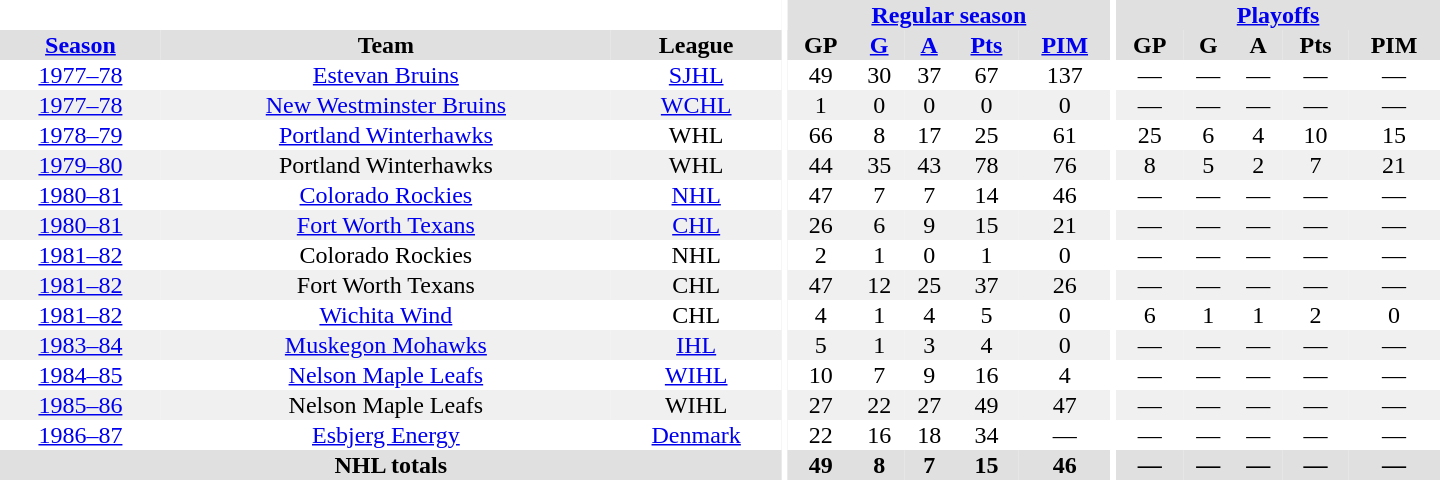<table border="0" cellpadding="1" cellspacing="0" style="text-align:center; width:60em">
<tr bgcolor="#e0e0e0">
<th colspan="3" bgcolor="#ffffff"></th>
<th rowspan="99" bgcolor="#ffffff"></th>
<th colspan="5"><a href='#'>Regular season</a></th>
<th rowspan="99" bgcolor="#ffffff"></th>
<th colspan="5"><a href='#'>Playoffs</a></th>
</tr>
<tr bgcolor="#e0e0e0">
<th><a href='#'>Season</a></th>
<th>Team</th>
<th>League</th>
<th>GP</th>
<th><a href='#'>G</a></th>
<th><a href='#'>A</a></th>
<th><a href='#'>Pts</a></th>
<th><a href='#'>PIM</a></th>
<th>GP</th>
<th>G</th>
<th>A</th>
<th>Pts</th>
<th>PIM</th>
</tr>
<tr>
<td><a href='#'>1977–78</a></td>
<td><a href='#'>Estevan Bruins</a></td>
<td><a href='#'>SJHL</a></td>
<td>49</td>
<td>30</td>
<td>37</td>
<td>67</td>
<td>137</td>
<td>—</td>
<td>—</td>
<td>—</td>
<td>—</td>
<td>—</td>
</tr>
<tr bgcolor="#f0f0f0">
<td><a href='#'>1977–78</a></td>
<td><a href='#'>New Westminster Bruins</a></td>
<td><a href='#'>WCHL</a></td>
<td>1</td>
<td>0</td>
<td>0</td>
<td>0</td>
<td>0</td>
<td>—</td>
<td>—</td>
<td>—</td>
<td>—</td>
<td>—</td>
</tr>
<tr>
<td><a href='#'>1978–79</a></td>
<td><a href='#'>Portland Winterhawks</a></td>
<td>WHL</td>
<td>66</td>
<td>8</td>
<td>17</td>
<td>25</td>
<td>61</td>
<td>25</td>
<td>6</td>
<td>4</td>
<td>10</td>
<td>15</td>
</tr>
<tr bgcolor="#f0f0f0">
<td><a href='#'>1979–80</a></td>
<td>Portland Winterhawks</td>
<td>WHL</td>
<td>44</td>
<td>35</td>
<td>43</td>
<td>78</td>
<td>76</td>
<td>8</td>
<td>5</td>
<td>2</td>
<td>7</td>
<td>21</td>
</tr>
<tr>
<td><a href='#'>1980–81</a></td>
<td><a href='#'>Colorado Rockies</a></td>
<td><a href='#'>NHL</a></td>
<td>47</td>
<td>7</td>
<td>7</td>
<td>14</td>
<td>46</td>
<td>—</td>
<td>—</td>
<td>—</td>
<td>—</td>
<td>—</td>
</tr>
<tr bgcolor="#f0f0f0">
<td><a href='#'>1980–81</a></td>
<td><a href='#'>Fort Worth Texans</a></td>
<td><a href='#'>CHL</a></td>
<td>26</td>
<td>6</td>
<td>9</td>
<td>15</td>
<td>21</td>
<td>—</td>
<td>—</td>
<td>—</td>
<td>—</td>
<td>—</td>
</tr>
<tr>
<td><a href='#'>1981–82</a></td>
<td>Colorado Rockies</td>
<td>NHL</td>
<td>2</td>
<td>1</td>
<td>0</td>
<td>1</td>
<td>0</td>
<td>—</td>
<td>—</td>
<td>—</td>
<td>—</td>
<td>—</td>
</tr>
<tr bgcolor="#f0f0f0">
<td><a href='#'>1981–82</a></td>
<td>Fort Worth Texans</td>
<td>CHL</td>
<td>47</td>
<td>12</td>
<td>25</td>
<td>37</td>
<td>26</td>
<td>—</td>
<td>—</td>
<td>—</td>
<td>—</td>
<td>—</td>
</tr>
<tr>
<td><a href='#'>1981–82</a></td>
<td><a href='#'>Wichita Wind</a></td>
<td>CHL</td>
<td>4</td>
<td>1</td>
<td>4</td>
<td>5</td>
<td>0</td>
<td>6</td>
<td>1</td>
<td>1</td>
<td>2</td>
<td>0</td>
</tr>
<tr bgcolor="#f0f0f0">
<td><a href='#'>1983–84</a></td>
<td><a href='#'>Muskegon Mohawks</a></td>
<td><a href='#'>IHL</a></td>
<td>5</td>
<td>1</td>
<td>3</td>
<td>4</td>
<td>0</td>
<td>—</td>
<td>—</td>
<td>—</td>
<td>—</td>
<td>—</td>
</tr>
<tr>
<td><a href='#'>1984–85</a></td>
<td><a href='#'>Nelson Maple Leafs</a></td>
<td><a href='#'>WIHL</a></td>
<td>10</td>
<td>7</td>
<td>9</td>
<td>16</td>
<td>4</td>
<td>—</td>
<td>—</td>
<td>—</td>
<td>—</td>
<td>—</td>
</tr>
<tr bgcolor="#f0f0f0">
<td><a href='#'>1985–86</a></td>
<td>Nelson Maple Leafs</td>
<td>WIHL</td>
<td>27</td>
<td>22</td>
<td>27</td>
<td>49</td>
<td>47</td>
<td>—</td>
<td>—</td>
<td>—</td>
<td>—</td>
<td>—</td>
</tr>
<tr>
<td><a href='#'>1986–87</a></td>
<td><a href='#'>Esbjerg Energy</a></td>
<td><a href='#'>Denmark</a></td>
<td>22</td>
<td>16</td>
<td>18</td>
<td>34</td>
<td>—</td>
<td>—</td>
<td>—</td>
<td>—</td>
<td>—</td>
<td>—</td>
</tr>
<tr>
</tr>
<tr ALIGN="center" bgcolor="#e0e0e0">
<th colspan="3">NHL totals</th>
<th ALIGN="center">49</th>
<th ALIGN="center">8</th>
<th ALIGN="center">7</th>
<th ALIGN="center">15</th>
<th ALIGN="center">46</th>
<th ALIGN="center">—</th>
<th ALIGN="center">—</th>
<th ALIGN="center">—</th>
<th ALIGN="center">—</th>
<th ALIGN="center">—</th>
</tr>
</table>
